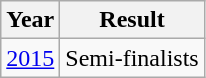<table class="wikitable">
<tr>
<th>Year</th>
<th>Result</th>
</tr>
<tr>
<td> <a href='#'>2015</a></td>
<td> Semi-finalists</td>
</tr>
</table>
